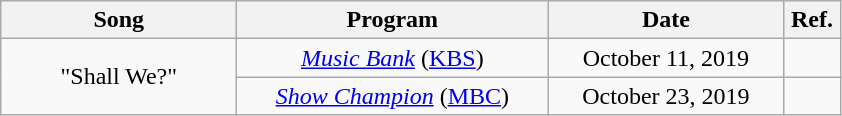<table class="wikitable" style="text-align:center;">
<tr>
<th style="width:150px;">Song</th>
<th style="width:200px;">Program</th>
<th style="width:150px;">Date</th>
<th style="width:30px;">Ref.</th>
</tr>
<tr>
<td rowspan="2">"Shall We?"</td>
<td rowspan="1"><em><a href='#'>Music Bank</a></em> (<a href='#'>KBS</a>)</td>
<td>October 11, 2019</td>
<td></td>
</tr>
<tr>
<td rowspan="1"><em><a href='#'>Show Champion</a></em> (<a href='#'>MBC</a>)</td>
<td>October 23, 2019</td>
<td></td>
</tr>
</table>
